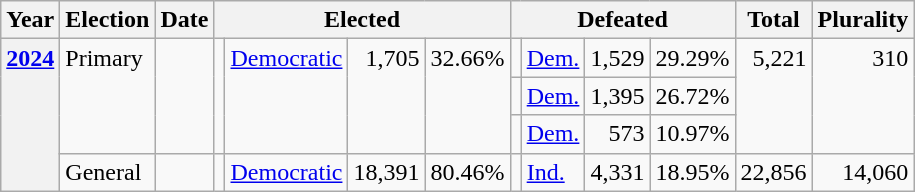<table class="wikitable">
<tr>
<th>Year</th>
<th>Election</th>
<th>Date</th>
<th colspan="4">Elected</th>
<th colspan="4">Defeated</th>
<th>Total</th>
<th>Plurality</th>
</tr>
<tr>
<th rowspan="4" valign="top"><a href='#'>2024</a></th>
<td rowspan="3" valign="top">Primary</td>
<td rowspan="3" valign="top"></td>
<td rowspan="3" valign="top"></td>
<td rowspan="3" valign="top" ><a href='#'>Democratic</a></td>
<td rowspan="3" align="right" valign="top">1,705</td>
<td rowspan="3" align="right" valign="top">32.66%</td>
<td valign="top"></td>
<td valign="top" ><a href='#'>Dem.</a></td>
<td align="right" valign="top">1,529</td>
<td align="right" valign="top">29.29%</td>
<td rowspan="3" align="right" valign="top">5,221</td>
<td rowspan="3" align="right" valign="top">310</td>
</tr>
<tr>
<td valign="top"></td>
<td valign="top" ><a href='#'>Dem.</a></td>
<td align="right" valign="top">1,395</td>
<td align="right" valign="top">26.72%</td>
</tr>
<tr>
<td valign="top"></td>
<td valign="top" ><a href='#'>Dem.</a></td>
<td align="right" valign="top">573</td>
<td align="right" valign="top">10.97%</td>
</tr>
<tr>
<td valign="top">General</td>
<td valign="top"></td>
<td valign="top"></td>
<td valign="top" ><a href='#'>Democratic</a></td>
<td align="right" valign="top">18,391</td>
<td align="right" valign="top">80.46%</td>
<td valign="top"></td>
<td valign="top" ><a href='#'>Ind.</a></td>
<td align="right" valign="top">4,331</td>
<td align="right" valign="top">18.95%</td>
<td align="right" valign="top">22,856</td>
<td align="right" valign="top">14,060</td>
</tr>
</table>
